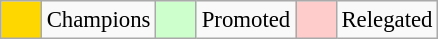<table class="wikitable" style="font-size: 95%">
<tr>
<td style="background:gold; width:20px;"> </td>
<td>Champions</td>
<td style="background:#cfc; width:20px;"> </td>
<td>Promoted</td>
<td style="background:#fcc; width:20px;"> </td>
<td>Relegated</td>
</tr>
</table>
